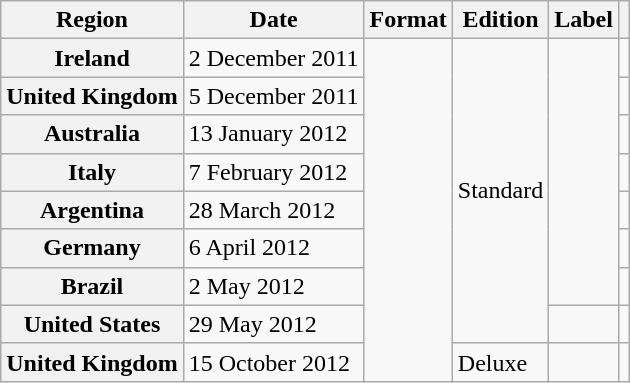<table class="wikitable plainrowheaders">
<tr>
<th scope="col">Region</th>
<th scope="col">Date</th>
<th scope="col">Format</th>
<th scope="col">Edition</th>
<th scope="col">Label</th>
<th scope="col"></th>
</tr>
<tr>
<th scope="row">Ireland</th>
<td>2 December 2011</td>
<td rowspan="9"></td>
<td rowspan="8">Standard</td>
<td rowspan="7"></td>
<td align="center"></td>
</tr>
<tr>
<th scope="row">United Kingdom</th>
<td>5 December 2011</td>
<td align="center"></td>
</tr>
<tr>
<th scope="row">Australia</th>
<td>13 January 2012</td>
<td align="center"></td>
</tr>
<tr>
<th scope="row">Italy</th>
<td>7 February 2012</td>
<td align="center"></td>
</tr>
<tr>
<th scope="row">Argentina</th>
<td>28 March 2012</td>
<td align="center"></td>
</tr>
<tr>
<th scope="row">Germany</th>
<td>6 April 2012</td>
<td align="center"></td>
</tr>
<tr>
<th scope="row">Brazil</th>
<td>2 May 2012</td>
<td align="center"></td>
</tr>
<tr>
<th scope="row">United States</th>
<td>29 May 2012</td>
<td></td>
<td align="center"></td>
</tr>
<tr>
<th scope="row">United Kingdom</th>
<td>15 October 2012</td>
<td>Deluxe</td>
<td></td>
<td align="center"></td>
</tr>
</table>
